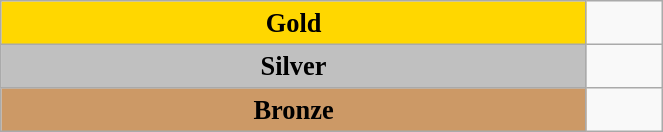<table class="wikitable" style=" text-align:center; font-size:110%;" width="35%">
<tr>
<td rowspan="1" bgcolor="gold"><strong>Gold</strong></td>
<td align=left></td>
</tr>
<tr>
<td rowspan="1" bgcolor="silver"><strong>Silver</strong></td>
<td align=left></td>
</tr>
<tr>
<td rowspan="1" bgcolor="#cc9966"><strong>Bronze</strong></td>
<td align=left></td>
</tr>
</table>
